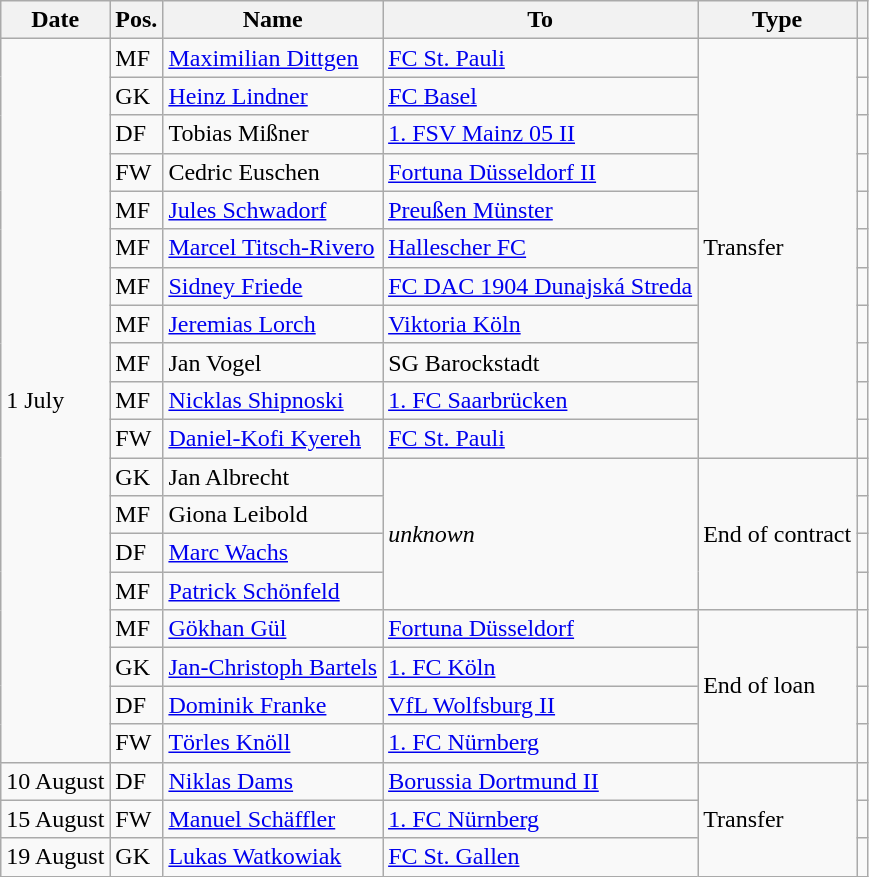<table class="wikitable">
<tr>
<th>Date</th>
<th>Pos.</th>
<th>Name</th>
<th>To</th>
<th>Type</th>
<th></th>
</tr>
<tr>
<td rowspan=19>1 July</td>
<td>MF</td>
<td> <a href='#'>Maximilian Dittgen</a></td>
<td><a href='#'>FC St. Pauli</a></td>
<td rowspan=11>Transfer</td>
<td></td>
</tr>
<tr>
<td>GK</td>
<td> <a href='#'>Heinz Lindner</a></td>
<td><a href='#'>FC Basel</a></td>
<td></td>
</tr>
<tr>
<td>DF</td>
<td> Tobias Mißner</td>
<td><a href='#'>1. FSV Mainz 05 II</a></td>
<td></td>
</tr>
<tr>
<td>FW</td>
<td> Cedric Euschen</td>
<td><a href='#'>Fortuna Düsseldorf II</a></td>
<td></td>
</tr>
<tr>
<td>MF</td>
<td> <a href='#'>Jules Schwadorf</a></td>
<td><a href='#'>Preußen Münster</a></td>
<td></td>
</tr>
<tr>
<td>MF</td>
<td> <a href='#'>Marcel Titsch-Rivero</a></td>
<td><a href='#'>Hallescher FC</a></td>
<td></td>
</tr>
<tr>
<td>MF</td>
<td> <a href='#'>Sidney Friede</a></td>
<td><a href='#'>FC DAC 1904 Dunajská Streda</a></td>
<td></td>
</tr>
<tr>
<td>MF</td>
<td> <a href='#'>Jeremias Lorch</a></td>
<td><a href='#'>Viktoria Köln</a></td>
<td></td>
</tr>
<tr>
<td>MF</td>
<td> Jan Vogel</td>
<td>SG Barockstadt</td>
<td></td>
</tr>
<tr>
<td>MF</td>
<td> <a href='#'>Nicklas Shipnoski</a></td>
<td><a href='#'>1. FC Saarbrücken</a></td>
<td></td>
</tr>
<tr>
<td>FW</td>
<td> <a href='#'>Daniel-Kofi Kyereh</a></td>
<td><a href='#'>FC St. Pauli</a></td>
<td></td>
</tr>
<tr>
<td>GK</td>
<td> Jan Albrecht</td>
<td rowspan=4><em>unknown</em></td>
<td rowspan=4>End of contract</td>
<td></td>
</tr>
<tr>
<td>MF</td>
<td> Giona Leibold</td>
<td></td>
</tr>
<tr>
<td>DF</td>
<td> <a href='#'>Marc Wachs</a></td>
<td></td>
</tr>
<tr>
<td>MF</td>
<td> <a href='#'>Patrick Schönfeld</a></td>
<td></td>
</tr>
<tr>
<td>MF</td>
<td> <a href='#'>Gökhan Gül</a></td>
<td><a href='#'>Fortuna Düsseldorf</a></td>
<td rowspan=4>End of loan</td>
<td></td>
</tr>
<tr>
<td>GK</td>
<td> <a href='#'>Jan-Christoph Bartels</a></td>
<td><a href='#'>1. FC Köln</a></td>
<td></td>
</tr>
<tr>
<td>DF</td>
<td> <a href='#'>Dominik Franke</a></td>
<td><a href='#'>VfL Wolfsburg II</a></td>
<td></td>
</tr>
<tr>
<td>FW</td>
<td> <a href='#'>Törles Knöll</a></td>
<td><a href='#'>1. FC Nürnberg</a></td>
<td></td>
</tr>
<tr>
<td>10 August</td>
<td>DF</td>
<td> <a href='#'>Niklas Dams</a></td>
<td><a href='#'>Borussia Dortmund II</a></td>
<td rowspan=3>Transfer</td>
<td></td>
</tr>
<tr>
<td>15 August</td>
<td>FW</td>
<td> <a href='#'>Manuel Schäffler</a></td>
<td><a href='#'>1. FC Nürnberg</a></td>
<td></td>
</tr>
<tr>
<td>19 August</td>
<td>GK</td>
<td> <a href='#'>Lukas Watkowiak</a></td>
<td><a href='#'>FC St. Gallen</a></td>
<td></td>
</tr>
</table>
